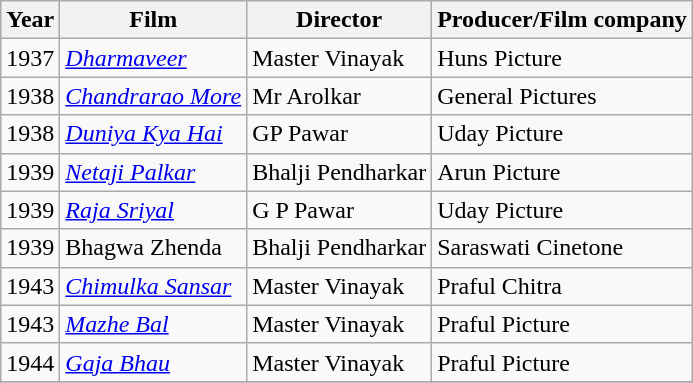<table class="wikitable sortable">
<tr>
<th>Year</th>
<th>Film</th>
<th>Director</th>
<th>Producer/Film company</th>
</tr>
<tr>
<td>1937</td>
<td><em><a href='#'>Dharmaveer</a></em></td>
<td>Master Vinayak</td>
<td>Huns Picture</td>
</tr>
<tr>
<td>1938</td>
<td><em><a href='#'>Chandrarao More</a></em></td>
<td>Mr Arolkar</td>
<td>General Pictures</td>
</tr>
<tr>
<td>1938</td>
<td><em><a href='#'>Duniya Kya Hai</a></em></td>
<td>GP Pawar</td>
<td>Uday Picture</td>
</tr>
<tr>
<td>1939</td>
<td><em><a href='#'>Netaji Palkar</a></em></td>
<td>Bhalji Pendharkar</td>
<td>Arun Picture</td>
</tr>
<tr>
<td>1939</td>
<td><em><a href='#'>Raja Sriyal</a></em></td>
<td>G P Pawar</td>
<td>Uday Picture</td>
</tr>
<tr>
<td>1939</td>
<td>Bhagwa Zhenda</td>
<td>Bhalji Pendharkar</td>
<td>Saraswati Cinetone</td>
</tr>
<tr>
<td>1943</td>
<td><em><a href='#'>Chimulka Sansar</a></em></td>
<td>Master Vinayak</td>
<td>Praful Chitra</td>
</tr>
<tr>
<td>1943</td>
<td><em><a href='#'>Mazhe Bal</a></em></td>
<td>Master Vinayak</td>
<td>Praful Picture</td>
</tr>
<tr>
<td>1944</td>
<td><em><a href='#'>Gaja Bhau</a></em></td>
<td>Master Vinayak</td>
<td>Praful Picture</td>
</tr>
<tr>
</tr>
</table>
